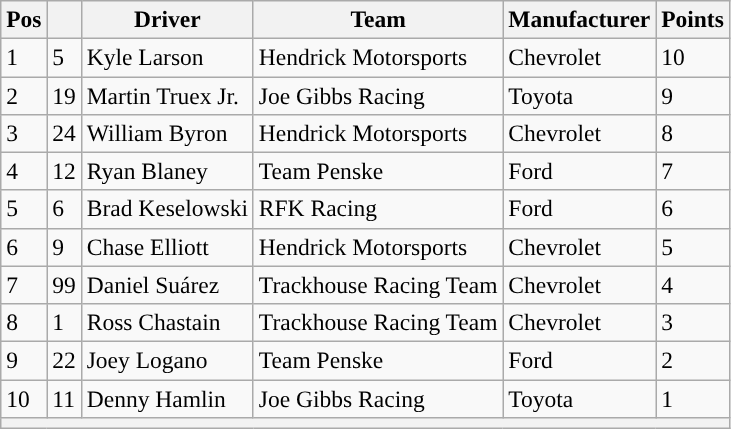<table class="wikitable" style="font-size:98%">
<tr>
<th>Pos</th>
<th></th>
<th>Driver</th>
<th>Team</th>
<th>Manufacturer</th>
<th>Points</th>
</tr>
<tr>
<td>1</td>
<td>5</td>
<td>Kyle Larson</td>
<td>Hendrick Motorsports</td>
<td>Chevrolet</td>
<td>10</td>
</tr>
<tr>
<td>2</td>
<td>19</td>
<td>Martin Truex Jr.</td>
<td>Joe Gibbs Racing</td>
<td>Toyota</td>
<td>9</td>
</tr>
<tr>
<td>3</td>
<td>24</td>
<td>William Byron</td>
<td>Hendrick Motorsports</td>
<td>Chevrolet</td>
<td>8</td>
</tr>
<tr>
<td>4</td>
<td>12</td>
<td>Ryan Blaney</td>
<td>Team Penske</td>
<td>Ford</td>
<td>7</td>
</tr>
<tr>
<td>5</td>
<td>6</td>
<td>Brad Keselowski</td>
<td>RFK Racing</td>
<td>Ford</td>
<td>6</td>
</tr>
<tr>
<td>6</td>
<td>9</td>
<td>Chase Elliott</td>
<td>Hendrick Motorsports</td>
<td>Chevrolet</td>
<td>5</td>
</tr>
<tr>
<td>7</td>
<td>99</td>
<td>Daniel Suárez</td>
<td>Trackhouse Racing Team</td>
<td>Chevrolet</td>
<td>4</td>
</tr>
<tr>
<td>8</td>
<td>1</td>
<td>Ross Chastain</td>
<td>Trackhouse Racing Team</td>
<td>Chevrolet</td>
<td>3</td>
</tr>
<tr>
<td>9</td>
<td>22</td>
<td>Joey Logano</td>
<td>Team Penske</td>
<td>Ford</td>
<td>2</td>
</tr>
<tr>
<td>10</td>
<td>11</td>
<td>Denny Hamlin</td>
<td>Joe Gibbs Racing</td>
<td>Toyota</td>
<td>1</td>
</tr>
<tr>
<th colspan="6"></th>
</tr>
</table>
